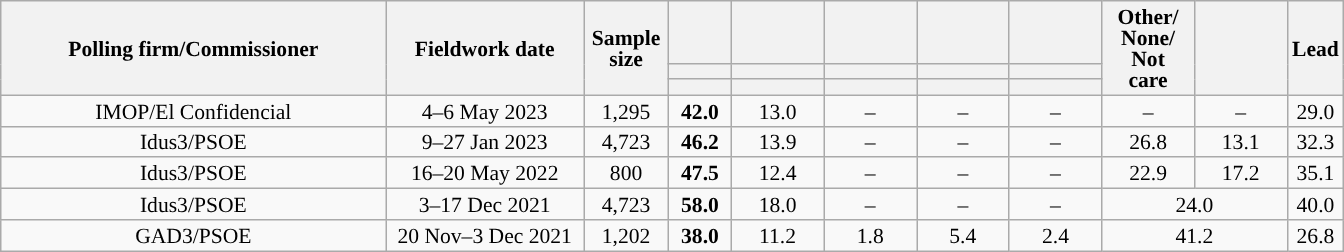<table class="wikitable collapsible collapsed" style="text-align:center; font-size:90%; line-height:14px;">
<tr style="height:42px;">
<th style="width:250px;" rowspan="3">Polling firm/Commissioner</th>
<th style="width:125px;" rowspan="3">Fieldwork date</th>
<th style="width:50px;" rowspan="3">Sample size</th>
<th style="width:35px;"></th>
<th style="width:55px;"></th>
<th style="width:55px;"></th>
<th style="width:55px;"></th>
<th style="width:55px;"></th>
<th style="width:55px;" rowspan="3">Other/<br>None/<br>Not<br>care</th>
<th style="width:55px;" rowspan="3"></th>
<th style="width:30px;" rowspan="3">Lead</th>
</tr>
<tr>
<th style="color:inherit;background:"></th>
<th style="color:inherit;background:"></th>
<th style="color:inherit;background:"></th>
<th style="color:inherit;background:"></th>
<th style="color:inherit;background:"></th>
</tr>
<tr>
<th></th>
<th></th>
<th></th>
<th></th>
<th></th>
</tr>
<tr>
<td>IMOP/El Confidencial</td>
<td>4–6 May 2023</td>
<td>1,295</td>
<td><strong>42.0</strong></td>
<td>13.0</td>
<td>–</td>
<td>–</td>
<td>–</td>
<td>–</td>
<td>–</td>
<td style="background:">29.0</td>
</tr>
<tr>
<td>Idus3/PSOE</td>
<td>9–27 Jan 2023</td>
<td>4,723</td>
<td><strong>46.2</strong></td>
<td>13.9</td>
<td>–</td>
<td>–</td>
<td>–</td>
<td>26.8</td>
<td>13.1</td>
<td style="background:">32.3</td>
</tr>
<tr>
<td>Idus3/PSOE</td>
<td>16–20 May 2022</td>
<td>800</td>
<td><strong>47.5</strong></td>
<td>12.4</td>
<td>–</td>
<td>–</td>
<td>–</td>
<td>22.9</td>
<td>17.2</td>
<td style="background:">35.1</td>
</tr>
<tr>
<td>Idus3/PSOE</td>
<td>3–17 Dec 2021</td>
<td>4,723</td>
<td><strong>58.0</strong></td>
<td>18.0</td>
<td>–</td>
<td>–</td>
<td>–</td>
<td colspan="2">24.0</td>
<td style="background:">40.0</td>
</tr>
<tr>
<td>GAD3/PSOE</td>
<td>20 Nov–3 Dec 2021</td>
<td>1,202</td>
<td><strong>38.0</strong></td>
<td>11.2</td>
<td>1.8</td>
<td>5.4</td>
<td>2.4</td>
<td colspan="2">41.2</td>
<td style="background:">26.8</td>
</tr>
</table>
